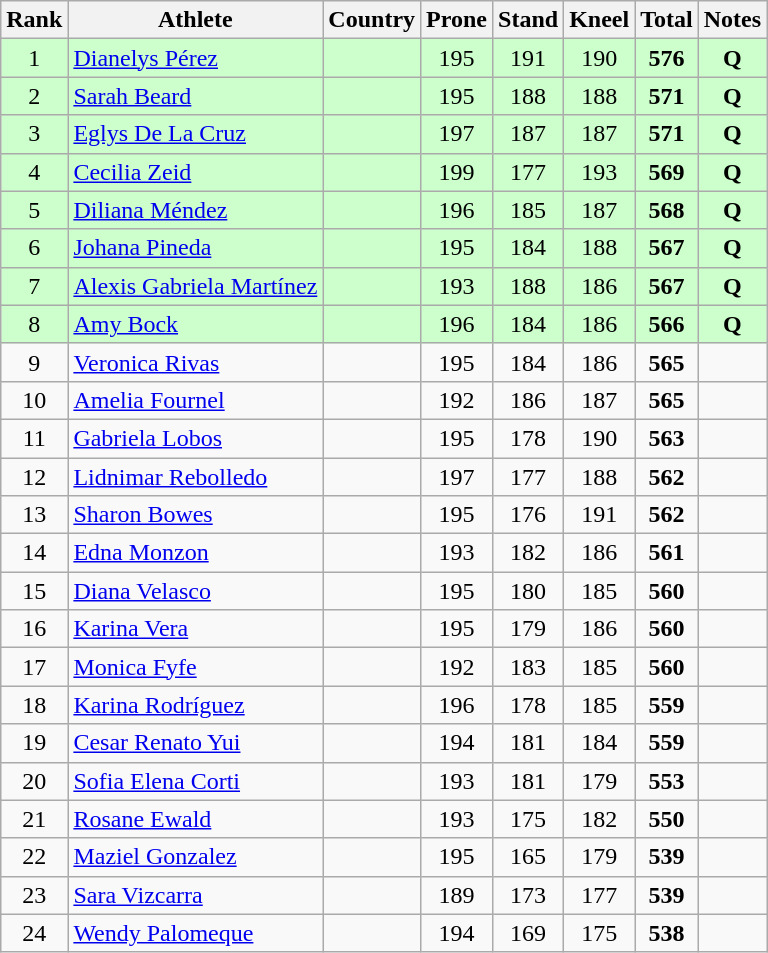<table class="wikitable sortable" style="text-align:center">
<tr>
<th>Rank</th>
<th>Athlete</th>
<th>Country</th>
<th class="sortable" style="width: 28px">Prone</th>
<th class="sortable" style="width: 28px">Stand</th>
<th class="sortable" style="width: 28px">Kneel</th>
<th>Total</th>
<th class="unsortable">Notes</th>
</tr>
<tr bgcolor=#ccffcc>
<td>1</td>
<td align="left"><a href='#'>Dianelys Pérez</a></td>
<td align="left"></td>
<td>195</td>
<td>191</td>
<td>190</td>
<td><strong>576</strong></td>
<td><strong>Q</strong></td>
</tr>
<tr bgcolor=#ccffcc>
<td>2</td>
<td align="left"><a href='#'>Sarah Beard</a></td>
<td align="left"></td>
<td>195</td>
<td>188</td>
<td>188</td>
<td><strong>571</strong></td>
<td><strong>Q</strong></td>
</tr>
<tr bgcolor=#ccffcc>
<td>3</td>
<td align="left"><a href='#'>Eglys De La Cruz</a></td>
<td align="left"></td>
<td>197</td>
<td>187</td>
<td>187</td>
<td><strong>571</strong></td>
<td><strong>Q</strong></td>
</tr>
<tr bgcolor=#ccffcc>
<td>4</td>
<td align="left"><a href='#'>Cecilia Zeid</a></td>
<td align="left"></td>
<td>199</td>
<td>177</td>
<td>193</td>
<td><strong>569</strong></td>
<td><strong>Q</strong></td>
</tr>
<tr bgcolor=#ccffcc>
<td>5</td>
<td align="left"><a href='#'>Diliana Méndez</a></td>
<td align="left"></td>
<td>196</td>
<td>185</td>
<td>187</td>
<td><strong>568</strong></td>
<td><strong>Q</strong></td>
</tr>
<tr bgcolor=#ccffcc>
<td>6</td>
<td align="left"><a href='#'>Johana Pineda</a></td>
<td align="left"></td>
<td>195</td>
<td>184</td>
<td>188</td>
<td><strong>567</strong></td>
<td><strong>Q</strong></td>
</tr>
<tr bgcolor=#ccffcc>
<td>7</td>
<td align="left"><a href='#'>Alexis Gabriela Martínez</a></td>
<td align="left"></td>
<td>193</td>
<td>188</td>
<td>186</td>
<td><strong>567</strong></td>
<td><strong>Q</strong></td>
</tr>
<tr bgcolor=#ccffcc>
<td>8</td>
<td align="left"><a href='#'>Amy Bock</a></td>
<td align="left"></td>
<td>196</td>
<td>184</td>
<td>186</td>
<td><strong>566</strong></td>
<td><strong>Q</strong></td>
</tr>
<tr>
<td>9</td>
<td align="left"><a href='#'>Veronica Rivas</a></td>
<td align="left"></td>
<td>195</td>
<td>184</td>
<td>186</td>
<td><strong>565</strong></td>
<td></td>
</tr>
<tr>
<td>10</td>
<td align="left"><a href='#'>Amelia Fournel</a></td>
<td align="left"></td>
<td>192</td>
<td>186</td>
<td>187</td>
<td><strong>565</strong></td>
<td></td>
</tr>
<tr>
<td>11</td>
<td align="left"><a href='#'>Gabriela Lobos</a></td>
<td align="left"></td>
<td>195</td>
<td>178</td>
<td>190</td>
<td><strong>563</strong></td>
<td></td>
</tr>
<tr>
<td>12</td>
<td align="left"><a href='#'>Lidnimar Rebolledo</a></td>
<td align="left"></td>
<td>197</td>
<td>177</td>
<td>188</td>
<td><strong>562</strong></td>
<td></td>
</tr>
<tr>
<td>13</td>
<td align="left"><a href='#'>Sharon Bowes</a></td>
<td align="left"></td>
<td>195</td>
<td>176</td>
<td>191</td>
<td><strong>562</strong></td>
<td></td>
</tr>
<tr>
<td>14</td>
<td align="left"><a href='#'>Edna Monzon</a></td>
<td align="left"></td>
<td>193</td>
<td>182</td>
<td>186</td>
<td><strong>561</strong></td>
<td></td>
</tr>
<tr>
<td>15</td>
<td align="left"><a href='#'>Diana Velasco</a></td>
<td align="left"></td>
<td>195</td>
<td>180</td>
<td>185</td>
<td><strong>560</strong></td>
<td></td>
</tr>
<tr>
<td>16</td>
<td align="left"><a href='#'>Karina Vera</a></td>
<td align="left"></td>
<td>195</td>
<td>179</td>
<td>186</td>
<td><strong>560</strong></td>
<td></td>
</tr>
<tr>
<td>17</td>
<td align="left"><a href='#'>Monica Fyfe</a></td>
<td align="left"></td>
<td>192</td>
<td>183</td>
<td>185</td>
<td><strong>560</strong></td>
<td></td>
</tr>
<tr>
<td>18</td>
<td align="left"><a href='#'>Karina Rodríguez</a></td>
<td align="left"></td>
<td>196</td>
<td>178</td>
<td>185</td>
<td><strong>559</strong></td>
<td></td>
</tr>
<tr>
<td>19</td>
<td align="left"><a href='#'>Cesar Renato Yui</a></td>
<td align="left"></td>
<td>194</td>
<td>181</td>
<td>184</td>
<td><strong>559</strong></td>
<td></td>
</tr>
<tr>
<td>20</td>
<td align="left"><a href='#'>Sofia Elena Corti</a></td>
<td align="left"></td>
<td>193</td>
<td>181</td>
<td>179</td>
<td><strong>553</strong></td>
<td></td>
</tr>
<tr>
<td>21</td>
<td align="left"><a href='#'>Rosane Ewald</a></td>
<td align="left"></td>
<td>193</td>
<td>175</td>
<td>182</td>
<td><strong>550</strong></td>
<td></td>
</tr>
<tr>
<td>22</td>
<td align="left"><a href='#'>Maziel Gonzalez</a></td>
<td align="left"></td>
<td>195</td>
<td>165</td>
<td>179</td>
<td><strong>539</strong></td>
<td></td>
</tr>
<tr>
<td>23</td>
<td align="left"><a href='#'>Sara Vizcarra</a></td>
<td align="left"></td>
<td>189</td>
<td>173</td>
<td>177</td>
<td><strong>539</strong></td>
<td></td>
</tr>
<tr>
<td>24</td>
<td align="left"><a href='#'>Wendy Palomeque</a></td>
<td align="left"></td>
<td>194</td>
<td>169</td>
<td>175</td>
<td><strong>538</strong></td>
<td></td>
</tr>
</table>
